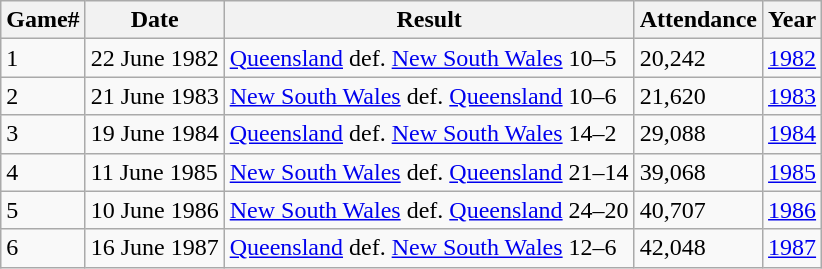<table class="wikitable">
<tr>
<th>Game#</th>
<th>Date</th>
<th>Result</th>
<th>Attendance</th>
<th>Year</th>
</tr>
<tr>
<td>1</td>
<td>22 June 1982</td>
<td> <a href='#'>Queensland</a> def.  <a href='#'>New South Wales</a> 10–5</td>
<td>20,242</td>
<td><a href='#'>1982</a></td>
</tr>
<tr>
<td>2</td>
<td>21 June 1983</td>
<td> <a href='#'>New South Wales</a> def.  <a href='#'>Queensland</a> 10–6</td>
<td>21,620</td>
<td><a href='#'>1983</a></td>
</tr>
<tr>
<td>3</td>
<td>19 June 1984</td>
<td> <a href='#'>Queensland</a> def.  <a href='#'>New South Wales</a> 14–2</td>
<td>29,088</td>
<td><a href='#'>1984</a></td>
</tr>
<tr>
<td>4</td>
<td>11 June 1985</td>
<td> <a href='#'>New South Wales</a> def.  <a href='#'>Queensland</a> 21–14</td>
<td>39,068</td>
<td><a href='#'>1985</a></td>
</tr>
<tr>
<td>5</td>
<td>10 June 1986</td>
<td> <a href='#'>New South Wales</a> def.  <a href='#'>Queensland</a> 24–20</td>
<td>40,707</td>
<td><a href='#'>1986</a></td>
</tr>
<tr>
<td>6</td>
<td>16 June 1987</td>
<td> <a href='#'>Queensland</a> def.  <a href='#'>New South Wales</a> 12–6</td>
<td>42,048</td>
<td><a href='#'>1987</a></td>
</tr>
</table>
